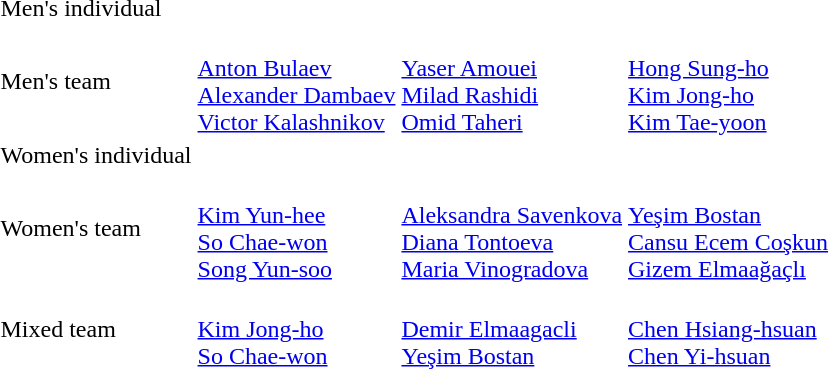<table>
<tr>
<td>Men's individual<br></td>
<td></td>
<td></td>
<td></td>
</tr>
<tr>
<td>Men's team<br></td>
<td><br><a href='#'>Anton Bulaev</a><br><a href='#'>Alexander Dambaev</a><br><a href='#'>Victor Kalashnikov</a></td>
<td><br><a href='#'>Yaser Amouei</a><br><a href='#'>Milad Rashidi</a><br><a href='#'>Omid Taheri</a></td>
<td><br><a href='#'>Hong Sung-ho</a><br><a href='#'>Kim Jong-ho</a><br><a href='#'>Kim Tae-yoon</a></td>
</tr>
<tr>
<td>Women's individual<br></td>
<td></td>
<td></td>
<td></td>
</tr>
<tr>
<td>Women's team<br></td>
<td><br><a href='#'>Kim Yun-hee</a><br><a href='#'>So Chae-won</a><br><a href='#'>Song Yun-soo</a></td>
<td><br><a href='#'>Aleksandra Savenkova</a><br><a href='#'>Diana Tontoeva</a><br><a href='#'>Maria Vinogradova</a></td>
<td><br><a href='#'>Yeşim Bostan</a><br><a href='#'>Cansu Ecem Coşkun</a><br><a href='#'>Gizem Elmaağaçlı</a></td>
</tr>
<tr>
<td>Mixed team <br></td>
<td><br><a href='#'>Kim Jong-ho</a><br><a href='#'>So Chae-won</a></td>
<td><br><a href='#'>Demir Elmaagacli</a><br><a href='#'>Yeşim Bostan</a></td>
<td><br><a href='#'>Chen Hsiang-hsuan</a><br><a href='#'>Chen Yi-hsuan</a></td>
</tr>
</table>
